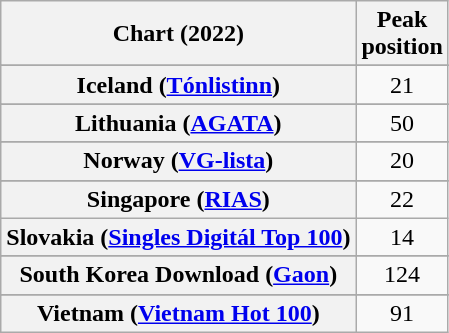<table class="wikitable sortable plainrowheaders" style="text-align:center">
<tr>
<th scope="col">Chart (2022)</th>
<th scope="col">Peak<br>position</th>
</tr>
<tr>
</tr>
<tr>
</tr>
<tr>
</tr>
<tr>
</tr>
<tr>
</tr>
<tr>
</tr>
<tr>
</tr>
<tr>
</tr>
<tr>
<th scope="row">Iceland (<a href='#'>Tónlistinn</a>)</th>
<td>21</td>
</tr>
<tr>
</tr>
<tr>
<th scope="row">Lithuania (<a href='#'>AGATA</a>)</th>
<td>50</td>
</tr>
<tr>
</tr>
<tr>
</tr>
<tr>
<th scope="row">Norway (<a href='#'>VG-lista</a>)</th>
<td>20</td>
</tr>
<tr>
</tr>
<tr>
<th scope="row">Singapore (<a href='#'>RIAS</a>)</th>
<td>22</td>
</tr>
<tr>
<th scope="row">Slovakia (<a href='#'>Singles Digitál Top 100</a>)</th>
<td>14</td>
</tr>
<tr>
</tr>
<tr>
<th scope="row">South Korea Download (<a href='#'>Gaon</a>)</th>
<td>124</td>
</tr>
<tr>
</tr>
<tr>
</tr>
<tr>
</tr>
<tr>
</tr>
<tr>
</tr>
<tr>
</tr>
<tr>
</tr>
<tr>
</tr>
<tr>
<th scope="row">Vietnam (<a href='#'>Vietnam Hot 100</a>)</th>
<td>91</td>
</tr>
</table>
